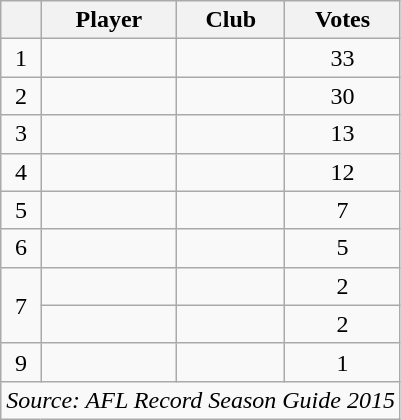<table class="wikitable sortable" style="text-align:center">
<tr>
<th></th>
<th>Player</th>
<th>Club</th>
<th>Votes</th>
</tr>
<tr>
<td>1</td>
<td></td>
<td></td>
<td>33</td>
</tr>
<tr>
<td>2</td>
<td></td>
<td></td>
<td>30</td>
</tr>
<tr>
<td>3</td>
<td></td>
<td></td>
<td>13</td>
</tr>
<tr>
<td>4</td>
<td></td>
<td></td>
<td>12</td>
</tr>
<tr>
<td>5</td>
<td></td>
<td></td>
<td>7</td>
</tr>
<tr>
<td>6</td>
<td></td>
<td></td>
<td>5</td>
</tr>
<tr>
<td rowspan=2>7</td>
<td></td>
<td></td>
<td>2</td>
</tr>
<tr>
<td></td>
<td></td>
<td>2</td>
</tr>
<tr>
<td>9</td>
<td></td>
<td></td>
<td>1</td>
</tr>
<tr class="sortbottom">
<td colspan=4><em>Source: AFL Record Season Guide 2015</em></td>
</tr>
</table>
